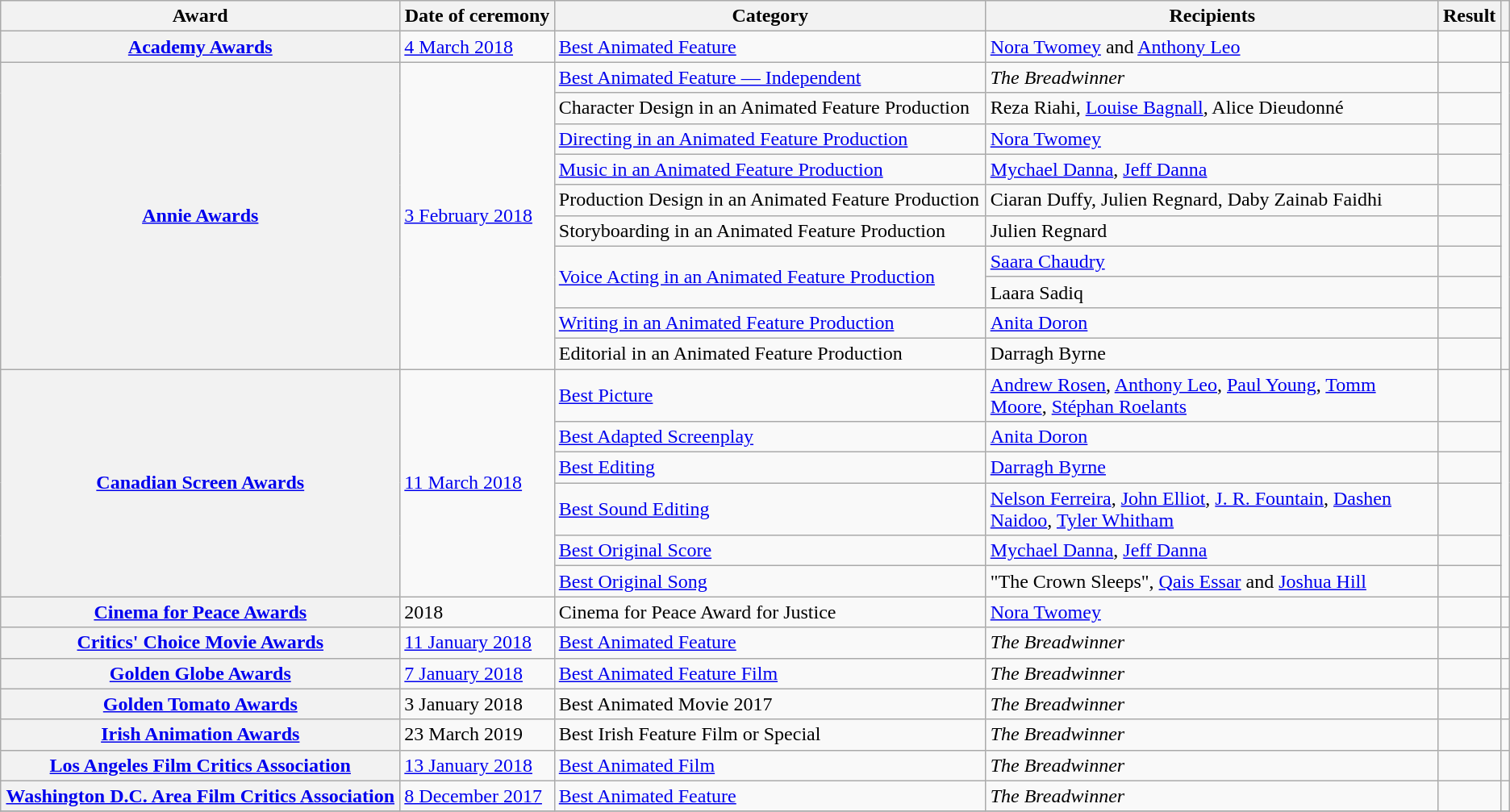<table class="wikitable sortable plainrowheaders">
<tr>
<th scope="col">Award</th>
<th scope="col">Date of ceremony</th>
<th scope="col">Category</th>
<th scope="col" style="width:30%;">Recipients</th>
<th scope="col">Result</th>
<th scope="col" class="unsortable"></th>
</tr>
<tr>
<th scope="row"><a href='#'>Academy Awards</a></th>
<td><a href='#'>4 March 2018</a></td>
<td><a href='#'>Best Animated Feature</a></td>
<td><a href='#'>Nora Twomey</a> and <a href='#'>Anthony Leo</a></td>
<td></td>
<td style="text-align:center;"></td>
</tr>
<tr>
<th rowspan="10" scope="row"><a href='#'>Annie Awards</a></th>
<td rowspan="10"><a href='#'>3 February 2018</a></td>
<td><a href='#'>Best Animated Feature — Independent</a></td>
<td><em>The Breadwinner</em></td>
<td></td>
<td rowspan="10" style="text-align:center;"></td>
</tr>
<tr>
<td>Character Design in an Animated Feature Production</td>
<td>Reza Riahi, <a href='#'>Louise Bagnall</a>, Alice Dieudonné</td>
<td></td>
</tr>
<tr>
<td><a href='#'>Directing in an Animated Feature Production</a></td>
<td><a href='#'>Nora Twomey</a></td>
<td></td>
</tr>
<tr>
<td><a href='#'>Music in an Animated Feature Production</a></td>
<td><a href='#'>Mychael Danna</a>, <a href='#'>Jeff Danna</a></td>
<td></td>
</tr>
<tr>
<td>Production Design in an Animated Feature Production</td>
<td>Ciaran Duffy, Julien Regnard, Daby Zainab Faidhi</td>
<td></td>
</tr>
<tr>
<td>Storyboarding in an Animated Feature Production</td>
<td>Julien Regnard</td>
<td></td>
</tr>
<tr>
<td rowspan="2"><a href='#'>Voice Acting in an Animated Feature Production</a></td>
<td><a href='#'>Saara Chaudry</a></td>
<td></td>
</tr>
<tr>
<td>Laara Sadiq</td>
<td></td>
</tr>
<tr>
<td><a href='#'>Writing in an Animated Feature Production</a></td>
<td><a href='#'>Anita Doron</a></td>
<td></td>
</tr>
<tr>
<td>Editorial in an Animated Feature Production</td>
<td>Darragh Byrne</td>
<td></td>
</tr>
<tr>
<th scope="row" rowspan="6"><a href='#'>Canadian Screen Awards</a></th>
<td rowspan="6"><a href='#'>11 March 2018</a></td>
<td><a href='#'>Best Picture</a></td>
<td><a href='#'>Andrew Rosen</a>, <a href='#'>Anthony Leo</a>, <a href='#'>Paul Young</a>, <a href='#'>Tomm Moore</a>, <a href='#'>Stéphan Roelants</a></td>
<td></td>
<td rowspan="6" style="text-align:center;"></td>
</tr>
<tr>
<td><a href='#'>Best Adapted Screenplay</a></td>
<td><a href='#'>Anita Doron</a></td>
<td></td>
</tr>
<tr>
<td><a href='#'>Best Editing</a></td>
<td><a href='#'>Darragh Byrne</a></td>
<td></td>
</tr>
<tr>
<td><a href='#'>Best Sound Editing</a></td>
<td><a href='#'>Nelson Ferreira</a>, <a href='#'>John Elliot</a>, <a href='#'>J. R. Fountain</a>, <a href='#'>Dashen Naidoo</a>, <a href='#'>Tyler Whitham</a></td>
<td></td>
</tr>
<tr>
<td><a href='#'>Best Original Score</a></td>
<td><a href='#'>Mychael Danna</a>, <a href='#'>Jeff Danna</a></td>
<td></td>
</tr>
<tr>
<td><a href='#'>Best Original Song</a></td>
<td>"The Crown Sleeps", <a href='#'>Qais Essar</a> and <a href='#'>Joshua Hill</a></td>
<td></td>
</tr>
<tr>
<th scope="row"><a href='#'>Cinema for Peace Awards</a></th>
<td>2018</td>
<td>Cinema for Peace Award for Justice</td>
<td><a href='#'>Nora Twomey</a></td>
<td></td>
<td></td>
</tr>
<tr>
<th scope="row"><a href='#'>Critics' Choice Movie Awards</a></th>
<td><a href='#'>11 January 2018</a></td>
<td><a href='#'>Best Animated Feature</a></td>
<td><em>The Breadwinner</em></td>
<td></td>
<td style="text-align:center;"></td>
</tr>
<tr>
<th scope="row"><a href='#'>Golden Globe Awards</a></th>
<td><a href='#'>7 January 2018</a></td>
<td><a href='#'>Best Animated Feature Film</a></td>
<td><em>The Breadwinner</em></td>
<td></td>
<td style="text-align:center;"></td>
</tr>
<tr>
<th scope="row"><a href='#'>Golden Tomato Awards</a></th>
<td>3 January 2018</td>
<td>Best Animated Movie 2017</td>
<td><em>The Breadwinner</em></td>
<td></td>
<td style="text-align:center;"></td>
</tr>
<tr>
<th scope="row"><a href='#'>Irish Animation Awards</a></th>
<td>23 March 2019</td>
<td>Best Irish Feature Film or Special</td>
<td><em>The Breadwinner</em></td>
<td></td>
<td style="text-align:center;"></td>
</tr>
<tr>
<th scope="row"><a href='#'>Los Angeles Film Critics Association</a></th>
<td><a href='#'>13 January 2018</a></td>
<td><a href='#'>Best Animated Film</a></td>
<td><em>The Breadwinner</em></td>
<td></td>
<td style="text-align:center;"></td>
</tr>
<tr>
<th scope="row"><a href='#'>Washington D.C. Area Film Critics Association</a></th>
<td><a href='#'>8 December 2017</a></td>
<td><a href='#'>Best Animated Feature</a></td>
<td><em>The Breadwinner</em></td>
<td></td>
<td style="text-align:center;"></td>
</tr>
<tr>
</tr>
</table>
